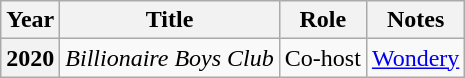<table class="wikitable plainrowheaders sortable" style="margin-right: 0;">
<tr>
<th scope="col">Year</th>
<th scope="col">Title</th>
<th scope="col">Role</th>
<th scope="col">Notes</th>
</tr>
<tr>
<th scope="row">2020</th>
<td><em>Billionaire Boys Club</em></td>
<td>Co-host</td>
<td><a href='#'>Wondery</a></td>
</tr>
</table>
